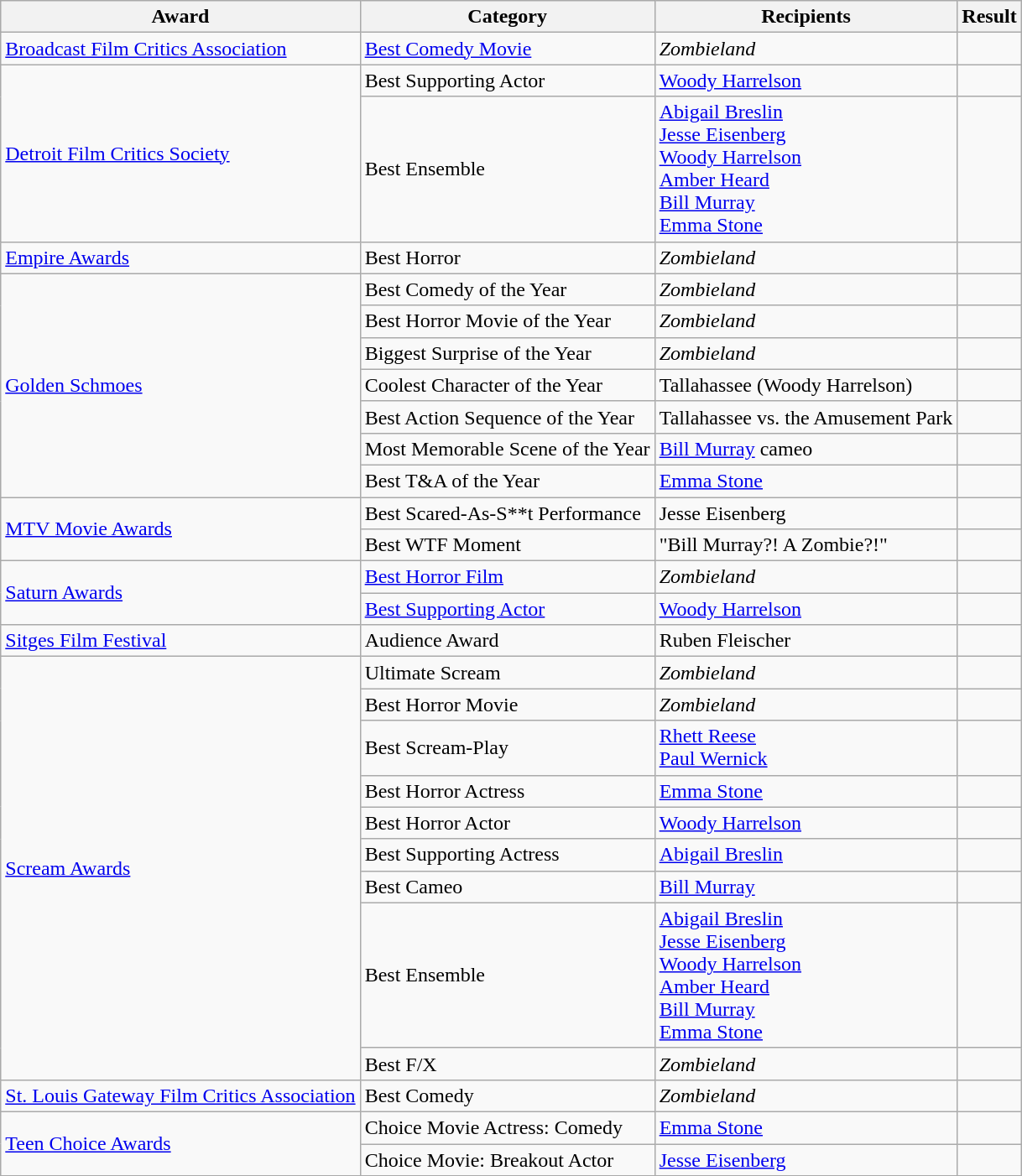<table class="wikitable sortable">
<tr>
<th>Award</th>
<th>Category</th>
<th>Recipients</th>
<th>Result</th>
</tr>
<tr>
<td><a href='#'>Broadcast Film Critics Association</a></td>
<td><a href='#'>Best Comedy Movie</a></td>
<td><em>Zombieland</em></td>
<td></td>
</tr>
<tr>
<td rowspan="2"><a href='#'>Detroit Film Critics Society</a></td>
<td>Best Supporting Actor</td>
<td><a href='#'>Woody Harrelson</a></td>
<td></td>
</tr>
<tr>
<td>Best Ensemble</td>
<td><a href='#'>Abigail Breslin</a><br><a href='#'>Jesse Eisenberg</a><br><a href='#'>Woody Harrelson</a><br><a href='#'>Amber Heard</a><br><a href='#'>Bill Murray</a><br><a href='#'>Emma Stone</a></td>
<td></td>
</tr>
<tr>
<td><a href='#'>Empire Awards</a></td>
<td>Best Horror</td>
<td><em>Zombieland</em></td>
<td></td>
</tr>
<tr>
<td rowspan="7"><a href='#'>Golden Schmoes</a></td>
<td>Best Comedy of the Year</td>
<td><em>Zombieland</em></td>
<td></td>
</tr>
<tr>
<td>Best Horror Movie of the Year</td>
<td><em>Zombieland</em></td>
<td></td>
</tr>
<tr>
<td>Biggest Surprise of the Year</td>
<td><em>Zombieland</em></td>
<td></td>
</tr>
<tr>
<td>Coolest Character of the Year</td>
<td>Tallahassee (Woody Harrelson)</td>
<td></td>
</tr>
<tr>
<td>Best Action Sequence of the Year</td>
<td>Tallahassee vs. the Amusement Park</td>
<td></td>
</tr>
<tr>
<td>Most Memorable Scene of the Year</td>
<td><a href='#'>Bill Murray</a> cameo</td>
<td></td>
</tr>
<tr>
<td>Best T&A of the Year</td>
<td><a href='#'>Emma Stone</a></td>
<td></td>
</tr>
<tr>
<td rowspan="2"><a href='#'>MTV Movie Awards</a></td>
<td>Best Scared-As-S**t Performance</td>
<td>Jesse Eisenberg</td>
<td></td>
</tr>
<tr>
<td>Best WTF Moment</td>
<td>"Bill Murray?! A Zombie?!"</td>
<td></td>
</tr>
<tr>
<td rowspan="2"><a href='#'>Saturn Awards</a></td>
<td><a href='#'>Best Horror Film</a></td>
<td><em>Zombieland</em></td>
<td></td>
</tr>
<tr>
<td><a href='#'>Best Supporting Actor</a></td>
<td><a href='#'>Woody Harrelson</a></td>
<td></td>
</tr>
<tr>
<td><a href='#'>Sitges Film Festival</a></td>
<td>Audience Award</td>
<td>Ruben Fleischer</td>
<td></td>
</tr>
<tr>
<td rowspan="9"><a href='#'>Scream Awards</a></td>
<td>Ultimate Scream</td>
<td><em>Zombieland</em></td>
<td></td>
</tr>
<tr>
<td>Best Horror Movie</td>
<td><em>Zombieland</em></td>
<td></td>
</tr>
<tr>
<td>Best Scream-Play</td>
<td><a href='#'>Rhett Reese</a><br><a href='#'>Paul Wernick</a></td>
<td></td>
</tr>
<tr>
<td>Best Horror Actress</td>
<td><a href='#'>Emma Stone</a></td>
<td></td>
</tr>
<tr>
<td>Best Horror Actor</td>
<td><a href='#'>Woody Harrelson</a></td>
<td></td>
</tr>
<tr>
<td>Best Supporting Actress</td>
<td><a href='#'>Abigail Breslin</a></td>
<td></td>
</tr>
<tr>
<td>Best Cameo</td>
<td><a href='#'>Bill Murray</a></td>
<td></td>
</tr>
<tr>
<td>Best Ensemble</td>
<td><a href='#'>Abigail Breslin</a><br><a href='#'>Jesse Eisenberg</a><br><a href='#'>Woody Harrelson</a><br><a href='#'>Amber Heard</a><br><a href='#'>Bill Murray</a><br><a href='#'>Emma Stone</a></td>
<td></td>
</tr>
<tr>
<td>Best F/X</td>
<td><em>Zombieland</em></td>
<td></td>
</tr>
<tr>
<td><a href='#'>St. Louis Gateway Film Critics Association</a></td>
<td>Best Comedy</td>
<td><em>Zombieland</em></td>
<td></td>
</tr>
<tr>
<td rowspan="2"><a href='#'>Teen Choice Awards</a></td>
<td>Choice Movie Actress: Comedy</td>
<td><a href='#'>Emma Stone</a></td>
<td></td>
</tr>
<tr>
<td>Choice Movie: Breakout Actor</td>
<td><a href='#'>Jesse Eisenberg</a></td>
<td></td>
</tr>
<tr>
</tr>
</table>
